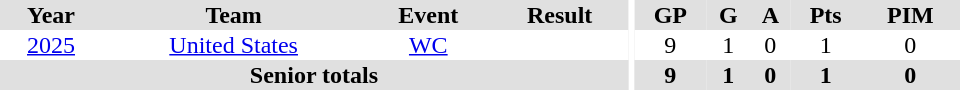<table border="0" cellpadding="1" cellspacing="0" ID="Table3" style="text-align:center; width:40em">
<tr ALIGN="center" bgcolor="#e0e0e0">
<th>Year</th>
<th>Team</th>
<th>Event</th>
<th>Result</th>
<th rowspan="99" bgcolor="#ffffff"></th>
<th>GP</th>
<th>G</th>
<th>A</th>
<th>Pts</th>
<th>PIM</th>
</tr>
<tr>
<td><a href='#'>2025</a></td>
<td><a href='#'>United States</a></td>
<td><a href='#'>WC</a></td>
<td></td>
<td>9</td>
<td>1</td>
<td>0</td>
<td>1</td>
<td>0</td>
</tr>
<tr bgcolor="#e0e0e0">
<th colspan="4">Senior totals</th>
<th>9</th>
<th>1</th>
<th>0</th>
<th>1</th>
<th>0</th>
</tr>
</table>
